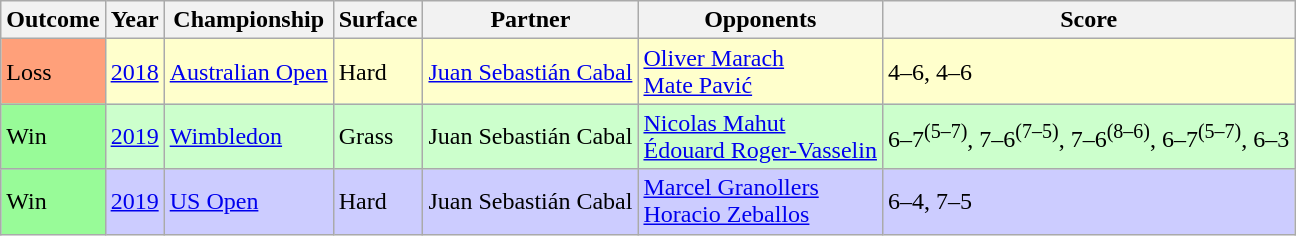<table class="sortable wikitable">
<tr>
<th>Outcome</th>
<th>Year</th>
<th>Championship</th>
<th>Surface</th>
<th>Partner</th>
<th>Opponents</th>
<th class="unsortable">Score</th>
</tr>
<tr style="background:#ffc;">
<td bgcolor=FFA07A>Loss</td>
<td><a href='#'>2018</a></td>
<td><a href='#'>Australian Open</a></td>
<td>Hard</td>
<td> <a href='#'>Juan Sebastián Cabal</a></td>
<td> <a href='#'>Oliver Marach</a><br> <a href='#'>Mate Pavić</a></td>
<td>4–6, 4–6</td>
</tr>
<tr style="background:#cfc;">
<td bgcolor=98FB98>Win</td>
<td><a href='#'>2019</a></td>
<td><a href='#'>Wimbledon</a></td>
<td>Grass</td>
<td> Juan Sebastián Cabal</td>
<td> <a href='#'>Nicolas Mahut</a><br>  <a href='#'>Édouard Roger-Vasselin</a></td>
<td>6–7<sup>(5–7)</sup>, 7–6<sup>(7–5)</sup>, 7–6<sup>(8–6)</sup>, 6–7<sup>(5–7)</sup>, 6–3</td>
</tr>
<tr style="background:#ccf;">
<td bgcolor=98FB98>Win</td>
<td><a href='#'>2019</a></td>
<td><a href='#'>US Open</a></td>
<td>Hard</td>
<td> Juan Sebastián Cabal</td>
<td> <a href='#'>Marcel Granollers</a><br>  <a href='#'>Horacio Zeballos</a></td>
<td>6–4, 7–5</td>
</tr>
</table>
